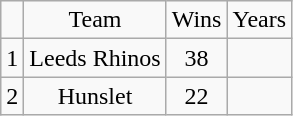<table class="wikitable" style="text-align:center;">
<tr>
<td></td>
<td>Team</td>
<td>Wins</td>
<td>Years</td>
</tr>
<tr>
<td>1</td>
<td>Leeds Rhinos</td>
<td>38</td>
<td></td>
</tr>
<tr>
<td>2</td>
<td>Hunslet</td>
<td>22</td>
<td></td>
</tr>
</table>
